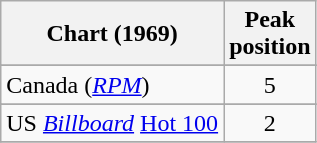<table class="wikitable sortable" border="1">
<tr>
<th scope="col">Chart (1969)</th>
<th scope="col">Peak<br>position</th>
</tr>
<tr>
</tr>
<tr>
<td>Canada (<em><a href='#'>RPM</a></em>)</td>
<td style="text-align:center;">5</td>
</tr>
<tr>
</tr>
<tr>
</tr>
<tr>
<td>US <em><a href='#'>Billboard</a></em> <a href='#'>Hot 100</a></td>
<td style="text-align:center;">2</td>
</tr>
<tr>
</tr>
</table>
